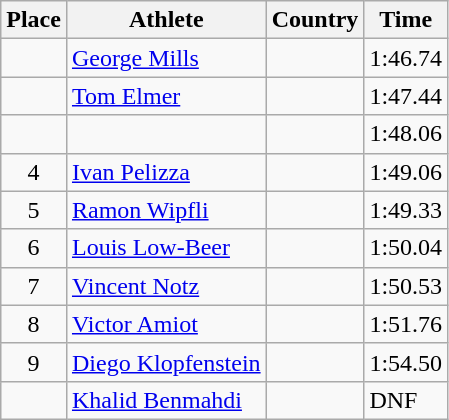<table class="wikitable">
<tr>
<th>Place</th>
<th>Athlete</th>
<th>Country</th>
<th>Time</th>
</tr>
<tr>
<td align=center></td>
<td><a href='#'>George Mills</a></td>
<td></td>
<td>1:46.74</td>
</tr>
<tr>
<td align=center></td>
<td><a href='#'>Tom Elmer</a></td>
<td></td>
<td>1:47.44</td>
</tr>
<tr>
<td align=center></td>
<td></td>
<td></td>
<td>1:48.06</td>
</tr>
<tr>
<td align=center>4</td>
<td><a href='#'>Ivan Pelizza</a></td>
<td></td>
<td>1:49.06</td>
</tr>
<tr>
<td align=center>5</td>
<td><a href='#'>Ramon Wipfli</a></td>
<td></td>
<td>1:49.33</td>
</tr>
<tr>
<td align=center>6</td>
<td><a href='#'>Louis Low-Beer</a></td>
<td></td>
<td>1:50.04</td>
</tr>
<tr>
<td align=center>7</td>
<td><a href='#'>Vincent Notz</a></td>
<td></td>
<td>1:50.53</td>
</tr>
<tr>
<td align=center>8</td>
<td><a href='#'>Victor Amiot</a></td>
<td></td>
<td>1:51.76</td>
</tr>
<tr>
<td align=center>9</td>
<td><a href='#'>Diego Klopfenstein</a></td>
<td></td>
<td>1:54.50</td>
</tr>
<tr>
<td align=center></td>
<td><a href='#'>Khalid Benmahdi</a></td>
<td></td>
<td>DNF</td>
</tr>
</table>
